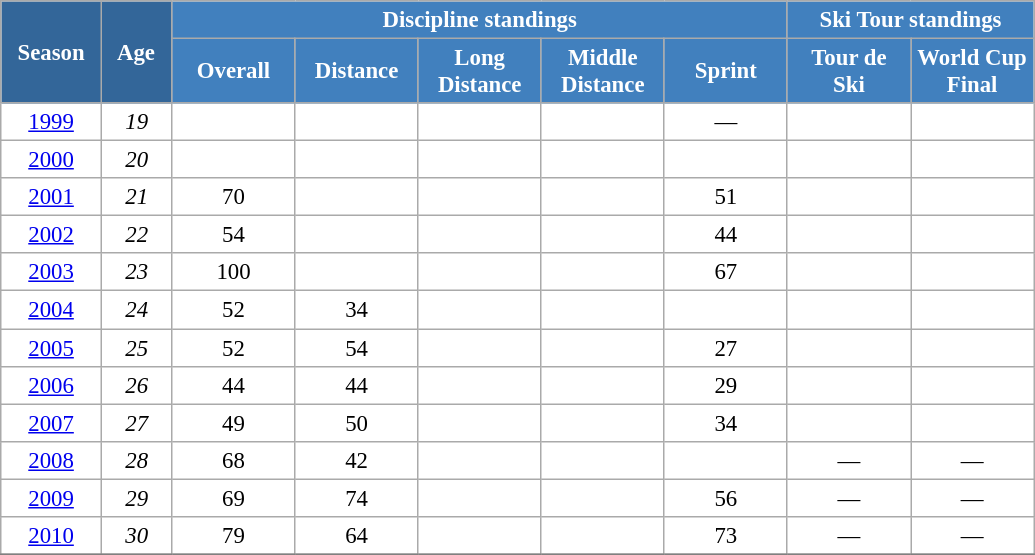<table class="wikitable" style="font-size:95%; text-align:center; border:grey solid 1px; border-collapse:collapse; background:#ffffff;">
<tr>
<th style="background-color:#369; color:white; width:60px;" rowspan="2"> Season </th>
<th style="background-color:#369; color:white; width:40px;" rowspan="2"> Age </th>
<th style="background-color:#4180be; color:white;" colspan="5">Discipline standings</th>
<th style="background-color:#4180be; color:white;" colspan="2">Ski Tour standings</th>
</tr>
<tr>
<th style="background-color:#4180be; color:white; width:75px;">Overall</th>
<th style="background-color:#4180be; color:white; width:75px;">Distance</th>
<th style="background-color:#4180be; color:white; width:75px;">Long Distance</th>
<th style="background-color:#4180be; color:white; width:75px;">Middle Distance</th>
<th style="background-color:#4180be; color:white; width:75px;">Sprint</th>
<th style="background-color:#4180be; color:white; width:75px;">Tour de<br>Ski</th>
<th style="background-color:#4180be; color:white; width:75px;">World Cup<br>Final</th>
</tr>
<tr>
<td><a href='#'>1999</a></td>
<td><em>19</em></td>
<td></td>
<td></td>
<td></td>
<td></td>
<td>—</td>
<td></td>
<td></td>
</tr>
<tr>
<td><a href='#'>2000</a></td>
<td><em>20</em></td>
<td></td>
<td></td>
<td></td>
<td></td>
<td></td>
<td></td>
<td></td>
</tr>
<tr>
<td><a href='#'>2001</a></td>
<td><em>21</em></td>
<td>70</td>
<td></td>
<td></td>
<td></td>
<td>51</td>
<td></td>
<td></td>
</tr>
<tr>
<td><a href='#'>2002</a></td>
<td><em>22</em></td>
<td>54</td>
<td></td>
<td></td>
<td></td>
<td>44</td>
<td></td>
<td></td>
</tr>
<tr>
<td><a href='#'>2003</a></td>
<td><em>23</em></td>
<td>100</td>
<td></td>
<td></td>
<td></td>
<td>67</td>
<td></td>
<td></td>
</tr>
<tr>
<td><a href='#'>2004</a></td>
<td><em>24</em></td>
<td>52</td>
<td>34</td>
<td></td>
<td></td>
<td></td>
<td></td>
<td></td>
</tr>
<tr>
<td><a href='#'>2005</a></td>
<td><em>25</em></td>
<td>52</td>
<td>54</td>
<td></td>
<td></td>
<td>27</td>
<td></td>
<td></td>
</tr>
<tr>
<td><a href='#'>2006</a></td>
<td><em>26</em></td>
<td>44</td>
<td>44</td>
<td></td>
<td></td>
<td>29</td>
<td></td>
<td></td>
</tr>
<tr>
<td><a href='#'>2007</a></td>
<td><em>27</em></td>
<td>49</td>
<td>50</td>
<td></td>
<td></td>
<td>34</td>
<td></td>
<td></td>
</tr>
<tr>
<td><a href='#'>2008</a></td>
<td><em>28</em></td>
<td>68</td>
<td>42</td>
<td></td>
<td></td>
<td></td>
<td>—</td>
<td>—</td>
</tr>
<tr>
<td><a href='#'>2009</a></td>
<td><em>29</em></td>
<td>69</td>
<td>74</td>
<td></td>
<td></td>
<td>56</td>
<td>—</td>
<td>—</td>
</tr>
<tr>
<td><a href='#'>2010</a></td>
<td><em>30</em></td>
<td>79</td>
<td>64</td>
<td></td>
<td></td>
<td>73</td>
<td>—</td>
<td>—</td>
</tr>
<tr>
</tr>
</table>
